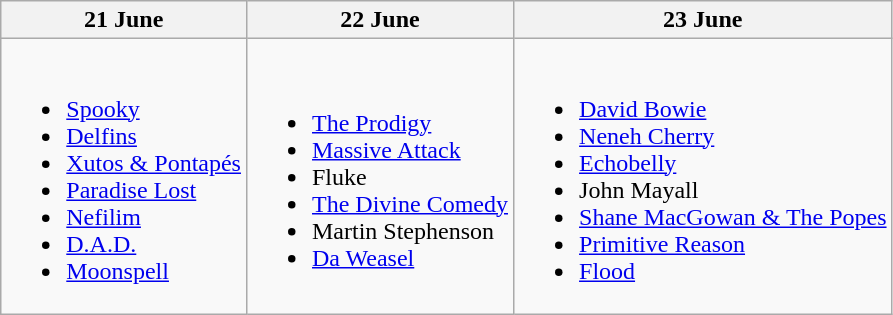<table class="wikitable">
<tr>
<th>21 June</th>
<th>22 June</th>
<th>23 June</th>
</tr>
<tr>
<td><br><ul><li><a href='#'>Spooky</a></li><li><a href='#'>Delfins</a></li><li><a href='#'>Xutos & Pontapés</a></li><li><a href='#'>Paradise Lost</a></li><li><a href='#'>Nefilim</a></li><li><a href='#'>D.A.D.</a></li><li><a href='#'>Moonspell</a></li></ul></td>
<td><br><ul><li><a href='#'>The Prodigy</a></li><li><a href='#'>Massive Attack</a></li><li>Fluke</li><li><a href='#'>The Divine Comedy</a></li><li>Martin Stephenson</li><li><a href='#'>Da Weasel</a></li></ul></td>
<td><br><ul><li><a href='#'>David Bowie</a></li><li><a href='#'>Neneh Cherry</a></li><li><a href='#'>Echobelly</a></li><li>John Mayall</li><li><a href='#'>Shane MacGowan & The Popes</a></li><li><a href='#'>Primitive Reason</a></li><li><a href='#'>Flood</a></li></ul></td>
</tr>
</table>
